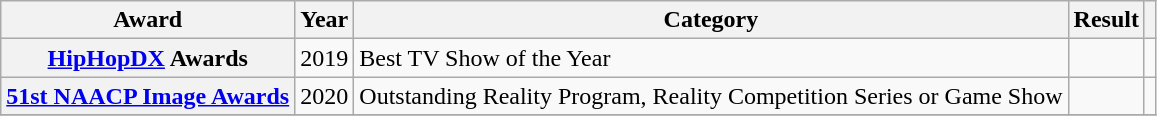<table class="wikitable sortable plainrowheaders">
<tr>
<th scope="col">Award</th>
<th scope="col">Year</th>
<th scope="col">Category</th>
<th scope="col">Result</th>
<th scope="col" class="unsortable"></th>
</tr>
<tr>
<th scope="row"><a href='#'>HipHopDX</a> Awards</th>
<td>2019</td>
<td>Best TV Show of the Year</td>
<td></td>
<td style="text-align:center;"></td>
</tr>
<tr>
<th scope="row"><a href='#'>51st NAACP Image Awards</a></th>
<td>2020</td>
<td>Outstanding Reality Program, Reality Competition Series or Game Show</td>
<td></td>
<td style="text-align:center;"></td>
</tr>
<tr>
</tr>
</table>
